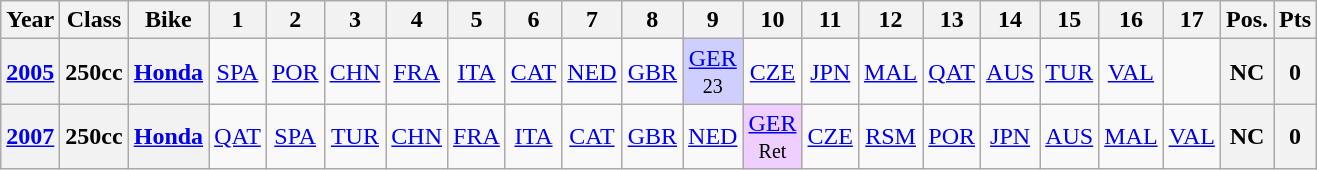<table class="wikitable" style="text-align:center">
<tr>
<th>Year</th>
<th>Class</th>
<th>Bike</th>
<th>1</th>
<th>2</th>
<th>3</th>
<th>4</th>
<th>5</th>
<th>6</th>
<th>7</th>
<th>8</th>
<th>9</th>
<th>10</th>
<th>11</th>
<th>12</th>
<th>13</th>
<th>14</th>
<th>15</th>
<th>16</th>
<th>17</th>
<th>Pos.</th>
<th>Pts</th>
</tr>
<tr>
<th><a href='#'>2005</a></th>
<th>250cc</th>
<th><a href='#'>Honda</a></th>
<td><a href='#'>SPA</a></td>
<td><a href='#'>POR</a></td>
<td><a href='#'>CHN</a></td>
<td><a href='#'>FRA</a></td>
<td><a href='#'>ITA</a></td>
<td><a href='#'>CAT</a></td>
<td><a href='#'>NED</a></td>
<td><a href='#'>GBR</a></td>
<td style="background:#CFCFFF;"><a href='#'>GER</a><br><small>23</small></td>
<td><a href='#'>CZE</a></td>
<td><a href='#'>JPN</a></td>
<td><a href='#'>MAL</a></td>
<td><a href='#'>QAT</a></td>
<td><a href='#'>AUS</a></td>
<td><a href='#'>TUR</a></td>
<td><a href='#'>VAL</a></td>
<td></td>
<th>NC</th>
<th>0</th>
</tr>
<tr>
<th><a href='#'>2007</a></th>
<th>250cc</th>
<th><a href='#'>Honda</a></th>
<td><a href='#'>QAT</a></td>
<td><a href='#'>SPA</a></td>
<td><a href='#'>TUR</a></td>
<td><a href='#'>CHN</a></td>
<td><a href='#'>FRA</a></td>
<td><a href='#'>ITA</a></td>
<td><a href='#'>CAT</a></td>
<td><a href='#'>GBR</a></td>
<td><a href='#'>NED</a></td>
<td style="background:#EFCFFF;"><a href='#'>GER</a><br><small>Ret</small></td>
<td><a href='#'>CZE</a></td>
<td><a href='#'>RSM</a></td>
<td><a href='#'>POR</a></td>
<td><a href='#'>JPN</a></td>
<td><a href='#'>AUS</a></td>
<td><a href='#'>MAL</a></td>
<td><a href='#'>VAL</a></td>
<th>NC</th>
<th>0</th>
</tr>
</table>
